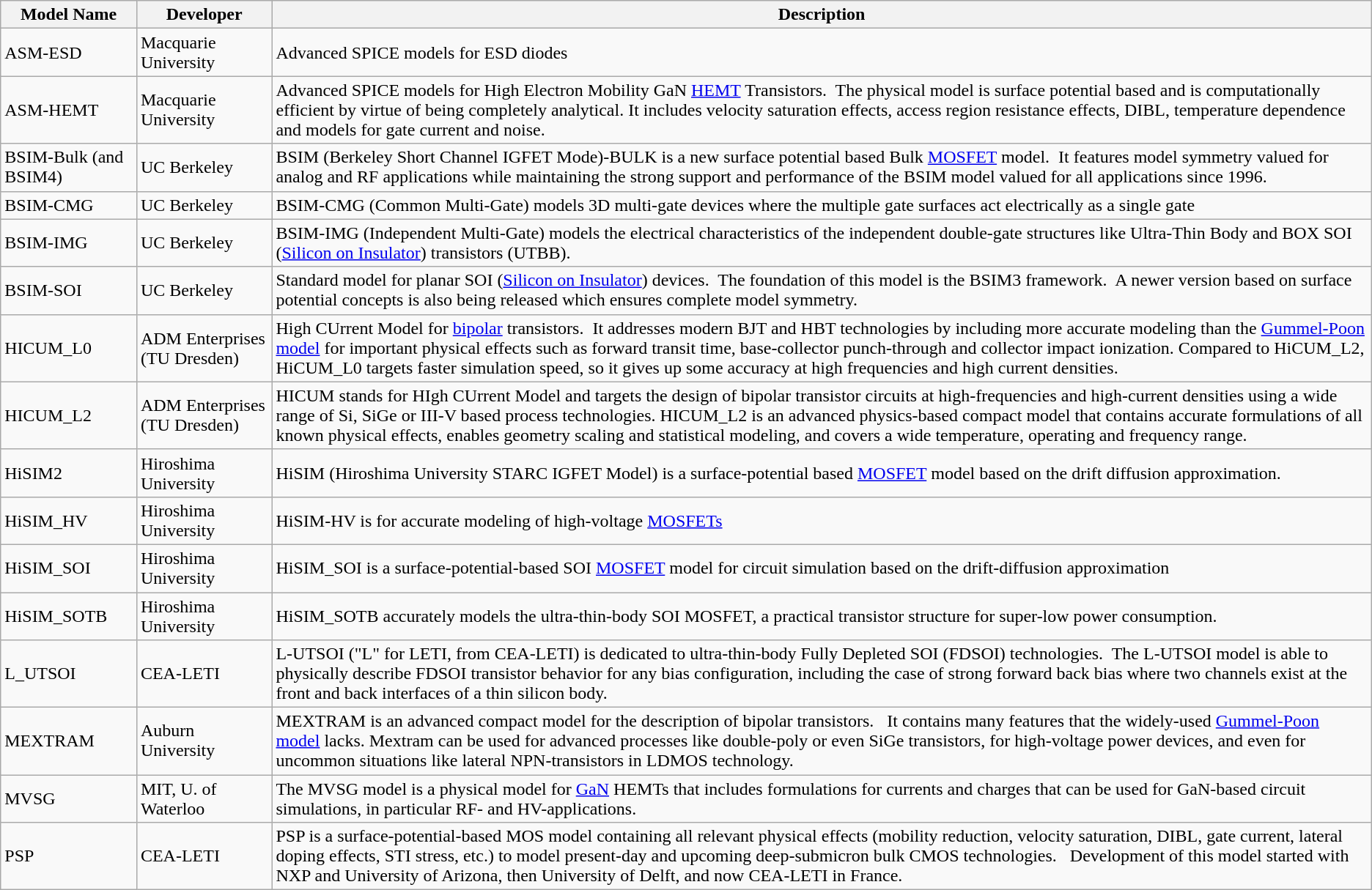<table class="wikitable">
<tr>
<th>Model Name</th>
<th>Developer</th>
<th>Description</th>
</tr>
<tr>
<td>ASM-ESD</td>
<td>Macquarie University</td>
<td>Advanced SPICE models for ESD diodes</td>
</tr>
<tr>
<td>ASM-HEMT</td>
<td>Macquarie University</td>
<td>Advanced SPICE models for High Electron Mobility GaN <a href='#'>HEMT</a> Transistors.  The physical model is surface potential based and is computationally efficient by virtue of being completely analytical. It includes velocity saturation effects, access region resistance effects, DIBL, temperature dependence and models for gate current and noise.</td>
</tr>
<tr>
<td>BSIM-Bulk (and BSIM4)</td>
<td>UC Berkeley</td>
<td>BSIM (Berkeley Short Channel IGFET Mode)-BULK is a new surface potential based Bulk <a href='#'>MOSFET</a> model.  It features model symmetry valued for analog and RF applications while maintaining the strong support and performance of the BSIM model valued for all applications since 1996.</td>
</tr>
<tr>
<td>BSIM-CMG</td>
<td>UC Berkeley</td>
<td>BSIM-CMG (Common Multi-Gate) models 3D multi-gate devices where the multiple gate surfaces act electrically as a single gate</td>
</tr>
<tr>
<td>BSIM-IMG</td>
<td>UC Berkeley</td>
<td>BSIM-IMG (Independent Multi-Gate) models the electrical characteristics of the independent double-gate structures like Ultra-Thin Body and BOX SOI (<a href='#'>Silicon on Insulator</a>) transistors (UTBB).</td>
</tr>
<tr>
<td>BSIM-SOI</td>
<td>UC Berkeley</td>
<td>Standard model for planar SOI (<a href='#'>Silicon on Insulator</a>) devices.  The foundation of this model is the BSIM3 framework.  A newer version based on surface potential concepts is also being released which ensures complete model symmetry.</td>
</tr>
<tr>
<td>HICUM_L0</td>
<td>ADM Enterprises (TU Dresden)</td>
<td>High CUrrent Model for <a href='#'>bipolar</a> transistors.  It addresses modern BJT and HBT technologies by including more accurate modeling than the <a href='#'>Gummel-Poon model</a> for important physical effects such as forward transit time, base-collector punch-through and collector impact ionization. Compared to HiCUM_L2, HiCUM_L0 targets faster simulation speed, so it gives up some accuracy at high frequencies and high current densities.</td>
</tr>
<tr>
<td>HICUM_L2</td>
<td>ADM Enterprises (TU Dresden)</td>
<td>HICUM stands for HIgh CUrrent Model and targets the design of bipolar transistor circuits at high-frequencies and high-current densities using a wide range of Si, SiGe or III-V based process technologies. HICUM_L2 is an advanced physics-based compact model that contains accurate formulations of all known physical effects, enables geometry scaling and statistical modeling, and covers a wide temperature, operating and frequency range.</td>
</tr>
<tr>
<td>HiSIM2</td>
<td>Hiroshima University</td>
<td>HiSIM (Hiroshima University STARC IGFET Model) is a surface-potential based <a href='#'>MOSFET</a> model based on the drift diffusion approximation.</td>
</tr>
<tr>
<td>HiSIM_HV</td>
<td>Hiroshima University</td>
<td>HiSIM-HV is for accurate modeling of high-voltage <a href='#'>MOSFETs</a></td>
</tr>
<tr>
<td>HiSIM_SOI</td>
<td>Hiroshima University</td>
<td>HiSIM_SOI is a surface-potential-based SOI <a href='#'>MOSFET</a> model for circuit simulation based on the drift-diffusion approximation</td>
</tr>
<tr>
<td>HiSIM_SOTB</td>
<td>Hiroshima University</td>
<td>HiSIM_SOTB accurately models the ultra-thin-body SOI MOSFET, a practical transistor structure for super-low power consumption.</td>
</tr>
<tr>
<td>L_UTSOI</td>
<td>CEA-LETI</td>
<td>L-UTSOI ("L" for LETI, from CEA-LETI) is dedicated to ultra-thin-body Fully Depleted SOI (FDSOI) technologies.  The L-UTSOI model is able to physically describe FDSOI transistor behavior for any bias configuration, including the case of strong forward back bias where two channels exist at the front and back interfaces of a thin silicon body.</td>
</tr>
<tr>
<td>MEXTRAM</td>
<td>Auburn University</td>
<td>MEXTRAM is an advanced compact model for the description of bipolar transistors.   It contains many features that the widely-used <a href='#'>Gummel-Poon model</a> lacks. Mextram can be used for advanced processes like double-poly or even SiGe transistors, for high-voltage power devices, and even for uncommon situations like lateral NPN-transistors in LDMOS technology.</td>
</tr>
<tr>
<td>MVSG</td>
<td>MIT, U. of Waterloo</td>
<td>The MVSG model is a physical model for <a href='#'>GaN</a> HEMTs that includes formulations for currents and charges that can be used for GaN-based circuit simulations, in particular RF- and HV-applications.</td>
</tr>
<tr>
<td>PSP</td>
<td>CEA-LETI</td>
<td>PSP is a surface-potential-based MOS model containing all relevant physical effects (mobility reduction, velocity saturation, DIBL, gate current, lateral doping effects, STI stress, etc.) to model present-day and upcoming deep-submicron bulk CMOS technologies.   Development of this model started with NXP and University of Arizona, then University of Delft, and now CEA-LETI in France.</td>
</tr>
</table>
